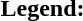<table class="toccolours" style="font-size:100%; white-space:nowrap;">
<tr>
<td><strong>Legend:</strong></td>
<td>      </td>
</tr>
<tr>
<td></td>
</tr>
<tr>
<td></td>
</tr>
</table>
